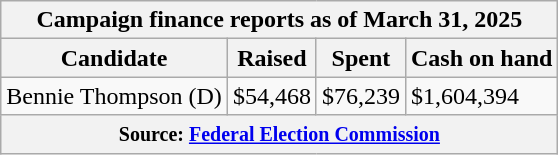<table class="wikitable sortable">
<tr>
<th colspan=4>Campaign finance reports as of March 31, 2025</th>
</tr>
<tr style="text-align:center;">
<th>Candidate</th>
<th>Raised</th>
<th>Spent</th>
<th>Cash on hand</th>
</tr>
<tr>
<td>Bennie Thompson (D)</td>
<td>$54,468</td>
<td>$76,239</td>
<td>$1,604,394</td>
</tr>
<tr>
<th colspan="4"><small>Source: <a href='#'>Federal Election Commission</a></small></th>
</tr>
</table>
